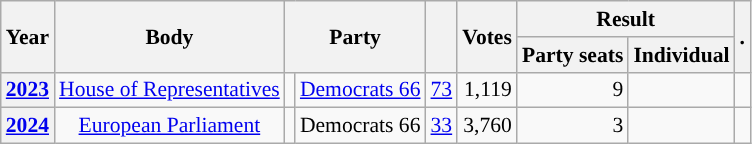<table class="wikitable plainrowheaders sortable" border=2 cellpadding=4 cellspacing=0 style="border: 1px #aaa solid; font-size: 90%; text-align:center;">
<tr>
<th scope="col" rowspan=2>Year</th>
<th scope="col" rowspan=2>Body</th>
<th scope="col" colspan=2 rowspan=2>Party</th>
<th scope="col" rowspan=2></th>
<th scope="col" rowspan=2>Votes</th>
<th scope="colgroup" colspan=2>Result</th>
<th scope="col" rowspan=2 class="unsortable">.</th>
</tr>
<tr>
<th scope="col">Party seats</th>
<th scope="col">Individual</th>
</tr>
<tr>
<th scope="row"><a href='#'>2023</a></th>
<td><a href='#'>House of Representatives</a></td>
<td style="background-color:"></td>
<td><a href='#'>Democrats 66</a></td>
<td style=text-align:right><a href='#'>73</a></td>
<td style=text-align:right>1,119</td>
<td style=text-align:right>9</td>
<td></td>
<td></td>
</tr>
<tr>
<th scope="row"><a href='#'>2024</a></th>
<td><a href='#'>European Parliament</a></td>
<td style="background-color:"></td>
<td>Democrats 66</td>
<td style=text-align:right><a href='#'>33</a></td>
<td style=text-align:right>3,760</td>
<td style=text-align:right>3</td>
<td></td>
<td></td>
</tr>
</table>
